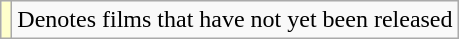<table class="wikitable">
<tr>
<td style="background:#ffc;"></td>
<td>Denotes films that have not yet been released</td>
</tr>
</table>
